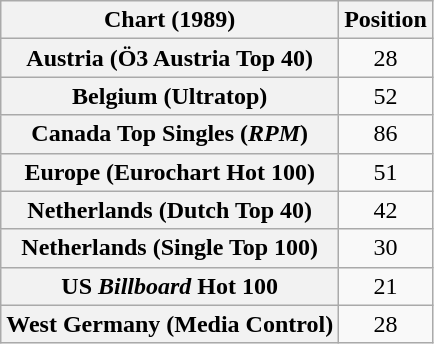<table class="wikitable sortable plainrowheaders" style="text-align:center">
<tr>
<th>Chart (1989)</th>
<th>Position</th>
</tr>
<tr>
<th scope="row">Austria (Ö3 Austria Top 40)</th>
<td>28</td>
</tr>
<tr>
<th scope="row">Belgium (Ultratop)</th>
<td>52</td>
</tr>
<tr>
<th scope="row">Canada Top Singles (<em>RPM</em>)</th>
<td>86</td>
</tr>
<tr>
<th scope="row">Europe (Eurochart Hot 100)</th>
<td>51</td>
</tr>
<tr>
<th scope="row">Netherlands (Dutch Top 40)</th>
<td>42</td>
</tr>
<tr>
<th scope="row">Netherlands (Single Top 100)</th>
<td>30</td>
</tr>
<tr>
<th scope="row">US <em>Billboard</em> Hot 100</th>
<td>21</td>
</tr>
<tr>
<th scope="row">West Germany (Media Control)</th>
<td>28</td>
</tr>
</table>
